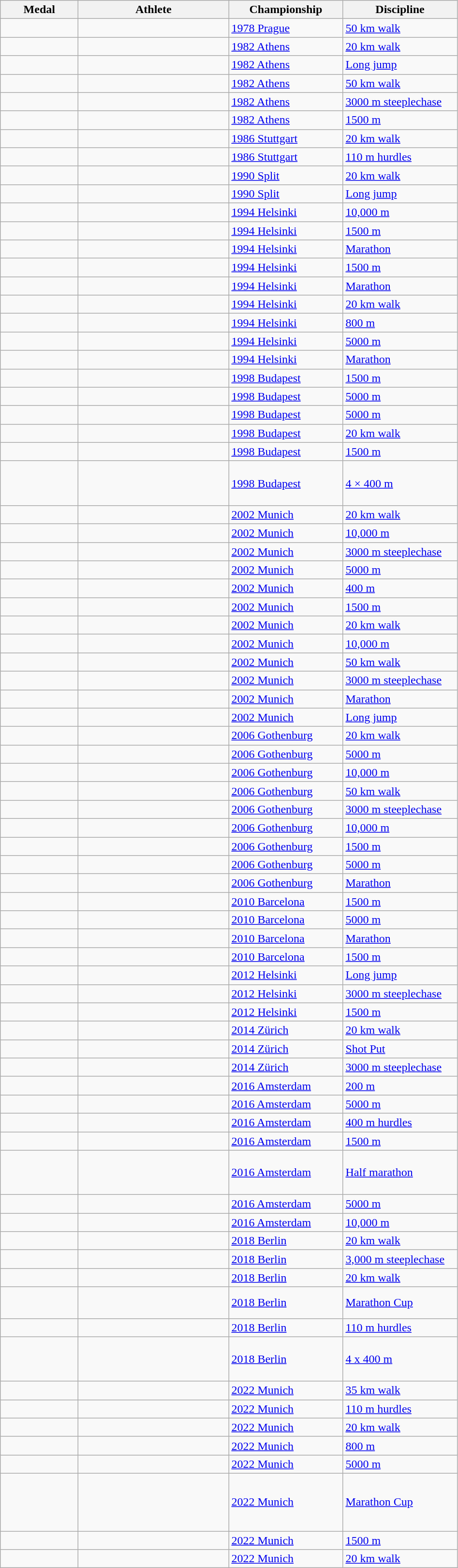<table class="sortable wikitable" font-size:90%;>
<tr>
<th width=100>Medal</th>
<th width=200>Athlete</th>
<th width=150>Championship</th>
<th width=150>Discipline</th>
</tr>
<tr>
<td></td>
<td align="left"></td>
<td><a href='#'>1978 Prague</a></td>
<td><a href='#'>50 km walk</a></td>
</tr>
<tr>
<td></td>
<td align="left"></td>
<td><a href='#'>1982 Athens</a></td>
<td><a href='#'>20 km walk</a></td>
</tr>
<tr>
<td></td>
<td align="left"></td>
<td><a href='#'>1982 Athens</a></td>
<td><a href='#'>Long jump</a></td>
</tr>
<tr>
<td></td>
<td align="left"></td>
<td><a href='#'>1982 Athens</a></td>
<td><a href='#'>50 km walk</a></td>
</tr>
<tr>
<td></td>
<td align="left"></td>
<td><a href='#'>1982 Athens</a></td>
<td><a href='#'>3000 m steeplechase</a></td>
</tr>
<tr>
<td></td>
<td align="left"></td>
<td><a href='#'>1982 Athens</a></td>
<td><a href='#'>1500 m</a></td>
</tr>
<tr>
<td></td>
<td align="left"></td>
<td><a href='#'>1986 Stuttgart</a></td>
<td><a href='#'>20 km walk</a></td>
</tr>
<tr>
<td></td>
<td align="left"></td>
<td><a href='#'>1986 Stuttgart</a></td>
<td><a href='#'>110 m hurdles</a></td>
</tr>
<tr>
<td></td>
<td align="left"></td>
<td><a href='#'>1990 Split</a></td>
<td><a href='#'>20 km walk</a></td>
</tr>
<tr>
<td></td>
<td align="left"></td>
<td><a href='#'>1990 Split</a></td>
<td><a href='#'>Long jump</a></td>
</tr>
<tr>
<td></td>
<td align="left"></td>
<td><a href='#'>1994 Helsinki</a></td>
<td><a href='#'>10,000 m</a></td>
</tr>
<tr>
<td></td>
<td align="left"></td>
<td><a href='#'>1994 Helsinki</a></td>
<td><a href='#'>1500 m</a></td>
</tr>
<tr>
<td></td>
<td align="left"></td>
<td><a href='#'>1994 Helsinki</a></td>
<td><a href='#'>Marathon</a></td>
</tr>
<tr>
<td></td>
<td align="left"></td>
<td><a href='#'>1994 Helsinki</a></td>
<td><a href='#'>1500 m</a></td>
</tr>
<tr>
<td></td>
<td align="left"></td>
<td><a href='#'>1994 Helsinki</a></td>
<td><a href='#'>Marathon</a></td>
</tr>
<tr>
<td></td>
<td align="left"></td>
<td><a href='#'>1994 Helsinki</a></td>
<td><a href='#'>20 km walk</a></td>
</tr>
<tr>
<td></td>
<td align="left"></td>
<td><a href='#'>1994 Helsinki</a></td>
<td><a href='#'>800 m</a></td>
</tr>
<tr>
<td></td>
<td align="left"></td>
<td><a href='#'>1994 Helsinki</a></td>
<td><a href='#'>5000 m</a></td>
</tr>
<tr>
<td></td>
<td align="left"></td>
<td><a href='#'>1994 Helsinki</a></td>
<td><a href='#'>Marathon</a></td>
</tr>
<tr>
<td></td>
<td align="left"></td>
<td><a href='#'>1998 Budapest</a></td>
<td><a href='#'>1500 m</a></td>
</tr>
<tr>
<td></td>
<td align="left"></td>
<td><a href='#'>1998 Budapest</a></td>
<td><a href='#'>5000 m</a></td>
</tr>
<tr>
<td></td>
<td align="left"></td>
<td><a href='#'>1998 Budapest</a></td>
<td><a href='#'>5000 m</a></td>
</tr>
<tr>
<td></td>
<td align="left"></td>
<td><a href='#'>1998 Budapest</a></td>
<td><a href='#'>20 km walk</a></td>
</tr>
<tr>
<td></td>
<td align="left"></td>
<td><a href='#'>1998 Budapest</a></td>
<td><a href='#'>1500 m</a></td>
</tr>
<tr>
<td></td>
<td align="left"><br><br><br></td>
<td><a href='#'>1998 Budapest</a></td>
<td><a href='#'>4 × 400 m</a></td>
</tr>
<tr>
<td></td>
<td align="left"></td>
<td><a href='#'>2002 Munich</a></td>
<td><a href='#'>20 km walk</a></td>
</tr>
<tr>
<td></td>
<td align="left"></td>
<td><a href='#'>2002 Munich</a></td>
<td><a href='#'>10,000 m</a></td>
</tr>
<tr>
<td></td>
<td align="left"></td>
<td><a href='#'>2002 Munich</a></td>
<td><a href='#'>3000 m steeplechase</a></td>
</tr>
<tr>
<td></td>
<td align="left"></td>
<td><a href='#'>2002 Munich</a></td>
<td><a href='#'>5000 m</a></td>
</tr>
<tr>
<td></td>
<td align="left"></td>
<td><a href='#'>2002 Munich</a></td>
<td><a href='#'>400 m</a></td>
</tr>
<tr>
<td></td>
<td align="left"></td>
<td><a href='#'>2002 Munich</a></td>
<td><a href='#'>1500 m</a></td>
</tr>
<tr>
<td></td>
<td align="left"></td>
<td><a href='#'>2002 Munich</a></td>
<td><a href='#'>20 km walk</a></td>
</tr>
<tr>
<td></td>
<td align="left"></td>
<td><a href='#'>2002 Munich</a></td>
<td><a href='#'>10,000 m</a></td>
</tr>
<tr>
<td></td>
<td align="left"></td>
<td><a href='#'>2002 Munich</a></td>
<td><a href='#'>50 km walk</a></td>
</tr>
<tr>
<td></td>
<td align="left"></td>
<td><a href='#'>2002 Munich</a></td>
<td><a href='#'>3000 m steeplechase</a></td>
</tr>
<tr>
<td></td>
<td align="left"></td>
<td><a href='#'>2002 Munich</a></td>
<td><a href='#'>Marathon</a></td>
</tr>
<tr>
<td></td>
<td align="left"></td>
<td><a href='#'>2002 Munich</a></td>
<td><a href='#'>Long jump</a></td>
</tr>
<tr>
<td></td>
<td align="left"></td>
<td><a href='#'>2006 Gothenburg</a></td>
<td><a href='#'>20 km walk</a></td>
</tr>
<tr>
<td></td>
<td align="left"></td>
<td><a href='#'>2006 Gothenburg</a></td>
<td><a href='#'>5000 m</a></td>
</tr>
<tr>
<td></td>
<td align="left"></td>
<td><a href='#'>2006 Gothenburg</a></td>
<td><a href='#'>10,000 m</a></td>
</tr>
<tr>
<td></td>
<td align="left"></td>
<td><a href='#'>2006 Gothenburg</a></td>
<td><a href='#'>50 km walk</a></td>
</tr>
<tr>
<td></td>
<td align="left"></td>
<td><a href='#'>2006 Gothenburg</a></td>
<td><a href='#'>3000 m steeplechase</a></td>
</tr>
<tr>
<td></td>
<td align="left"></td>
<td><a href='#'>2006 Gothenburg</a></td>
<td><a href='#'>10,000 m</a></td>
</tr>
<tr>
<td></td>
<td align="left"></td>
<td><a href='#'>2006 Gothenburg</a></td>
<td><a href='#'>1500 m</a></td>
</tr>
<tr>
<td></td>
<td align="left"></td>
<td><a href='#'>2006 Gothenburg</a></td>
<td><a href='#'>5000 m</a></td>
</tr>
<tr>
<td></td>
<td align="left"></td>
<td><a href='#'>2006 Gothenburg</a></td>
<td><a href='#'>Marathon</a></td>
</tr>
<tr>
<td></td>
<td align="left"></td>
<td><a href='#'>2010 Barcelona</a></td>
<td><a href='#'>1500 m</a></td>
</tr>
<tr>
<td></td>
<td align="left"></td>
<td><a href='#'>2010 Barcelona</a></td>
<td><a href='#'>5000 m</a></td>
</tr>
<tr>
<td></td>
<td align="left"></td>
<td><a href='#'>2010 Barcelona</a></td>
<td><a href='#'>Marathon</a></td>
</tr>
<tr>
<td></td>
<td align="left"></td>
<td><a href='#'>2010 Barcelona</a></td>
<td><a href='#'>1500 m</a></td>
</tr>
<tr>
<td></td>
<td align="left"></td>
<td><a href='#'>2012 Helsinki</a></td>
<td><a href='#'>Long jump</a></td>
</tr>
<tr>
<td></td>
<td align="left"></td>
<td><a href='#'>2012 Helsinki</a></td>
<td><a href='#'>3000 m steeplechase</a></td>
</tr>
<tr>
<td></td>
<td align="left"></td>
<td><a href='#'>2012 Helsinki</a></td>
<td><a href='#'>1500 m</a></td>
</tr>
<tr>
<td></td>
<td align="left"></td>
<td><a href='#'>2014 Zürich</a></td>
<td><a href='#'>20 km walk</a></td>
</tr>
<tr>
<td></td>
<td align="left"></td>
<td><a href='#'>2014 Zürich</a></td>
<td><a href='#'>Shot Put</a></td>
</tr>
<tr>
<td></td>
<td align="left"></td>
<td><a href='#'>2014 Zürich</a></td>
<td><a href='#'>3000 m steeplechase</a></td>
</tr>
<tr>
<td></td>
<td align="left"></td>
<td><a href='#'>2016 Amsterdam</a></td>
<td><a href='#'>200 m</a></td>
</tr>
<tr>
<td></td>
<td align="left"></td>
<td><a href='#'>2016 Amsterdam</a></td>
<td><a href='#'>5000 m</a></td>
</tr>
<tr>
<td></td>
<td align="left"></td>
<td><a href='#'>2016 Amsterdam</a></td>
<td><a href='#'>400 m hurdles</a></td>
</tr>
<tr>
<td></td>
<td align="left"></td>
<td><a href='#'>2016 Amsterdam</a></td>
<td><a href='#'>1500 m</a></td>
</tr>
<tr>
<td></td>
<td><br><br><br></td>
<td><a href='#'>2016 Amsterdam</a></td>
<td><a href='#'>Half marathon</a></td>
</tr>
<tr>
<td></td>
<td align="left"></td>
<td><a href='#'>2016 Amsterdam</a></td>
<td><a href='#'>5000 m</a></td>
</tr>
<tr>
<td></td>
<td align="left"></td>
<td><a href='#'>2016 Amsterdam</a></td>
<td><a href='#'>10,000 m</a></td>
</tr>
<tr>
<td></td>
<td align="left"></td>
<td><a href='#'>2018 Berlin</a></td>
<td><a href='#'>20 km walk</a></td>
</tr>
<tr>
<td></td>
<td align="left"></td>
<td><a href='#'>2018 Berlin</a></td>
<td><a href='#'>3,000 m steeplechase</a></td>
</tr>
<tr>
<td></td>
<td align="left"></td>
<td><a href='#'>2018 Berlin</a></td>
<td><a href='#'>20 km walk</a></td>
</tr>
<tr>
<td></td>
<td align="left"><br><br></td>
<td><a href='#'>2018 Berlin</a></td>
<td><a href='#'>Marathon Cup</a></td>
</tr>
<tr>
<td></td>
<td align="left"></td>
<td><a href='#'>2018 Berlin</a></td>
<td><a href='#'>110 m hurdles</a></td>
</tr>
<tr>
<td></td>
<td align="left"><br><br><br></td>
<td><a href='#'>2018 Berlin</a></td>
<td><a href='#'>4 x 400 m</a></td>
</tr>
<tr>
<td></td>
<td align="left"></td>
<td><a href='#'>2022 Munich</a></td>
<td><a href='#'>35 km walk</a></td>
</tr>
<tr>
<td></td>
<td align="left"></td>
<td><a href='#'>2022 Munich</a></td>
<td><a href='#'>110 m hurdles</a></td>
</tr>
<tr>
<td></td>
<td align="left"></td>
<td><a href='#'>2022 Munich</a></td>
<td><a href='#'>20 km walk</a></td>
</tr>
<tr>
<td></td>
<td align="left"></td>
<td><a href='#'>2022 Munich</a></td>
<td><a href='#'>800 m</a></td>
</tr>
<tr>
<td></td>
<td align="left"></td>
<td><a href='#'>2022 Munich</a></td>
<td><a href='#'>5000 m</a></td>
</tr>
<tr>
<td></td>
<td align="left"><br><br><br><br></td>
<td><a href='#'>2022 Munich</a></td>
<td><a href='#'>Marathon Cup</a></td>
</tr>
<tr>
<td></td>
<td align="left"></td>
<td><a href='#'>2022 Munich</a></td>
<td><a href='#'>1500 m</a></td>
</tr>
<tr>
<td></td>
<td align="left"></td>
<td><a href='#'>2022 Munich</a></td>
<td><a href='#'>20 km walk</a></td>
</tr>
</table>
